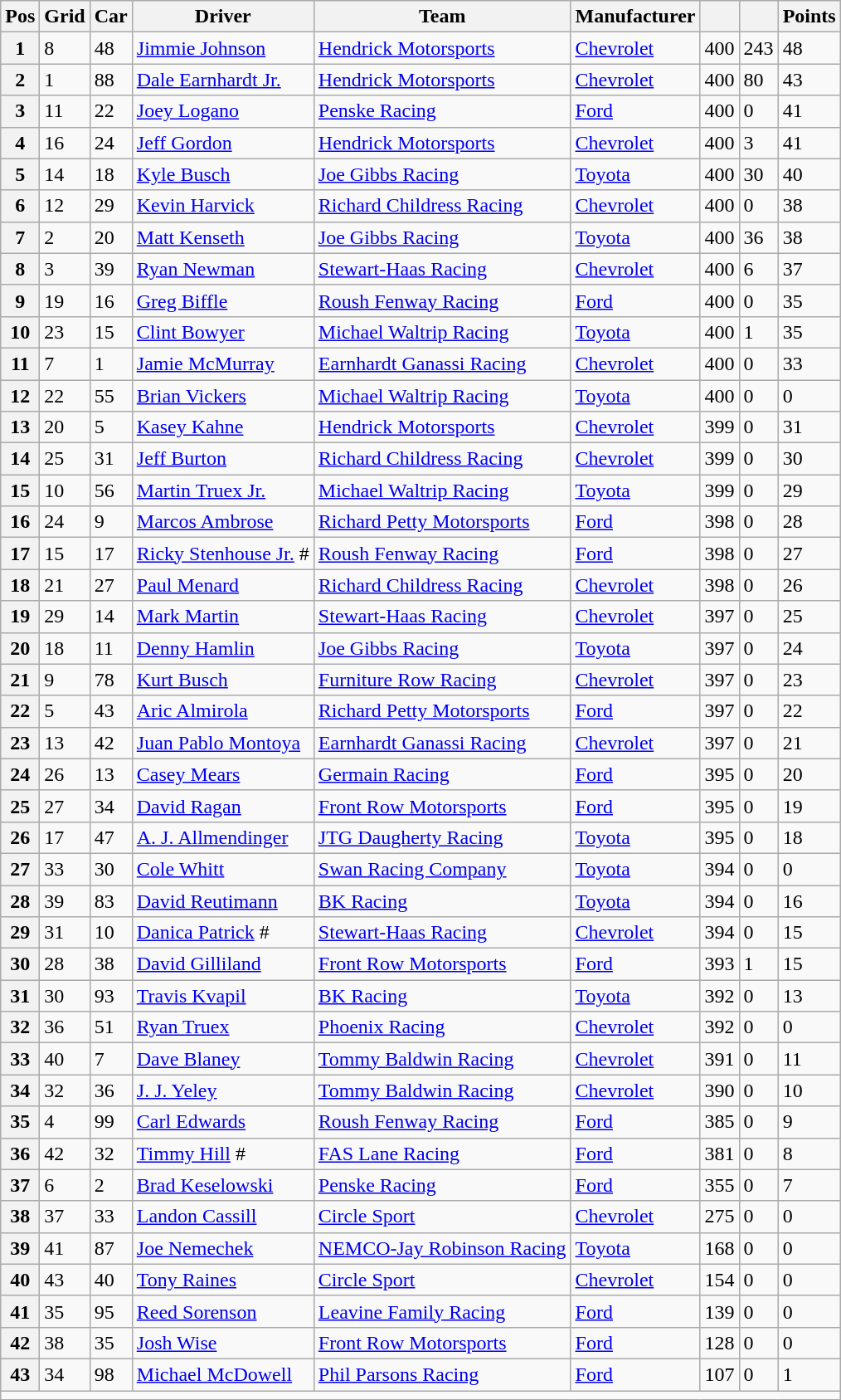<table class="wikitable" border="1">
<tr>
<th>Pos</th>
<th>Grid</th>
<th>Car</th>
<th>Driver</th>
<th>Team</th>
<th>Manufacturer</th>
<th></th>
<th></th>
<th>Points</th>
</tr>
<tr>
<th>1</th>
<td>8</td>
<td>48</td>
<td><a href='#'>Jimmie Johnson</a></td>
<td><a href='#'>Hendrick Motorsports</a></td>
<td><a href='#'>Chevrolet</a></td>
<td>400</td>
<td>243</td>
<td>48</td>
</tr>
<tr>
<th>2</th>
<td>1</td>
<td>88</td>
<td><a href='#'>Dale Earnhardt Jr.</a></td>
<td><a href='#'>Hendrick Motorsports</a></td>
<td><a href='#'>Chevrolet</a></td>
<td>400</td>
<td>80</td>
<td>43</td>
</tr>
<tr>
<th>3</th>
<td>11</td>
<td>22</td>
<td><a href='#'>Joey Logano</a></td>
<td><a href='#'>Penske Racing</a></td>
<td><a href='#'>Ford</a></td>
<td>400</td>
<td>0</td>
<td>41</td>
</tr>
<tr>
<th>4</th>
<td>16</td>
<td>24</td>
<td><a href='#'>Jeff Gordon</a></td>
<td><a href='#'>Hendrick Motorsports</a></td>
<td><a href='#'>Chevrolet</a></td>
<td>400</td>
<td>3</td>
<td>41</td>
</tr>
<tr>
<th>5</th>
<td>14</td>
<td>18</td>
<td><a href='#'>Kyle Busch</a></td>
<td><a href='#'>Joe Gibbs Racing</a></td>
<td><a href='#'>Toyota</a></td>
<td>400</td>
<td>30</td>
<td>40</td>
</tr>
<tr>
<th>6</th>
<td>12</td>
<td>29</td>
<td><a href='#'>Kevin Harvick</a></td>
<td><a href='#'>Richard Childress Racing</a></td>
<td><a href='#'>Chevrolet</a></td>
<td>400</td>
<td>0</td>
<td>38</td>
</tr>
<tr>
<th>7</th>
<td>2</td>
<td>20</td>
<td><a href='#'>Matt Kenseth</a></td>
<td><a href='#'>Joe Gibbs Racing</a></td>
<td><a href='#'>Toyota</a></td>
<td>400</td>
<td>36</td>
<td>38</td>
</tr>
<tr>
<th>8</th>
<td>3</td>
<td>39</td>
<td><a href='#'>Ryan Newman</a></td>
<td><a href='#'>Stewart-Haas Racing</a></td>
<td><a href='#'>Chevrolet</a></td>
<td>400</td>
<td>6</td>
<td>37</td>
</tr>
<tr>
<th>9</th>
<td>19</td>
<td>16</td>
<td><a href='#'>Greg Biffle</a></td>
<td><a href='#'>Roush Fenway Racing</a></td>
<td><a href='#'>Ford</a></td>
<td>400</td>
<td>0</td>
<td>35</td>
</tr>
<tr>
<th>10</th>
<td>23</td>
<td>15</td>
<td><a href='#'>Clint Bowyer</a></td>
<td><a href='#'>Michael Waltrip Racing</a></td>
<td><a href='#'>Toyota</a></td>
<td>400</td>
<td>1</td>
<td>35</td>
</tr>
<tr>
<th>11</th>
<td>7</td>
<td>1</td>
<td><a href='#'>Jamie McMurray</a></td>
<td><a href='#'>Earnhardt Ganassi Racing</a></td>
<td><a href='#'>Chevrolet</a></td>
<td>400</td>
<td>0</td>
<td>33</td>
</tr>
<tr>
<th>12</th>
<td>22</td>
<td>55</td>
<td><a href='#'>Brian Vickers</a></td>
<td><a href='#'>Michael Waltrip Racing</a></td>
<td><a href='#'>Toyota</a></td>
<td>400</td>
<td>0</td>
<td>0</td>
</tr>
<tr>
<th>13</th>
<td>20</td>
<td>5</td>
<td><a href='#'>Kasey Kahne</a></td>
<td><a href='#'>Hendrick Motorsports</a></td>
<td><a href='#'>Chevrolet</a></td>
<td>399</td>
<td>0</td>
<td>31</td>
</tr>
<tr>
<th>14</th>
<td>25</td>
<td>31</td>
<td><a href='#'>Jeff Burton</a></td>
<td><a href='#'>Richard Childress Racing</a></td>
<td><a href='#'>Chevrolet</a></td>
<td>399</td>
<td>0</td>
<td>30</td>
</tr>
<tr>
<th>15</th>
<td>10</td>
<td>56</td>
<td><a href='#'>Martin Truex Jr.</a></td>
<td><a href='#'>Michael Waltrip Racing</a></td>
<td><a href='#'>Toyota</a></td>
<td>399</td>
<td>0</td>
<td>29</td>
</tr>
<tr>
<th>16</th>
<td>24</td>
<td>9</td>
<td><a href='#'>Marcos Ambrose</a></td>
<td><a href='#'>Richard Petty Motorsports</a></td>
<td><a href='#'>Ford</a></td>
<td>398</td>
<td>0</td>
<td>28</td>
</tr>
<tr>
<th>17</th>
<td>15</td>
<td>17</td>
<td><a href='#'>Ricky Stenhouse Jr.</a> #</td>
<td><a href='#'>Roush Fenway Racing</a></td>
<td><a href='#'>Ford</a></td>
<td>398</td>
<td>0</td>
<td>27</td>
</tr>
<tr>
<th>18</th>
<td>21</td>
<td>27</td>
<td><a href='#'>Paul Menard</a></td>
<td><a href='#'>Richard Childress Racing</a></td>
<td><a href='#'>Chevrolet</a></td>
<td>398</td>
<td>0</td>
<td>26</td>
</tr>
<tr>
<th>19</th>
<td>29</td>
<td>14</td>
<td><a href='#'>Mark Martin</a></td>
<td><a href='#'>Stewart-Haas Racing</a></td>
<td><a href='#'>Chevrolet</a></td>
<td>397</td>
<td>0</td>
<td>25</td>
</tr>
<tr>
<th>20</th>
<td>18</td>
<td>11</td>
<td><a href='#'>Denny Hamlin</a></td>
<td><a href='#'>Joe Gibbs Racing</a></td>
<td><a href='#'>Toyota</a></td>
<td>397</td>
<td>0</td>
<td>24</td>
</tr>
<tr>
<th>21</th>
<td>9</td>
<td>78</td>
<td><a href='#'>Kurt Busch</a></td>
<td><a href='#'>Furniture Row Racing</a></td>
<td><a href='#'>Chevrolet</a></td>
<td>397</td>
<td>0</td>
<td>23</td>
</tr>
<tr>
<th>22</th>
<td>5</td>
<td>43</td>
<td><a href='#'>Aric Almirola</a></td>
<td><a href='#'>Richard Petty Motorsports</a></td>
<td><a href='#'>Ford</a></td>
<td>397</td>
<td>0</td>
<td>22</td>
</tr>
<tr>
<th>23</th>
<td>13</td>
<td>42</td>
<td><a href='#'>Juan Pablo Montoya</a></td>
<td><a href='#'>Earnhardt Ganassi Racing</a></td>
<td><a href='#'>Chevrolet</a></td>
<td>397</td>
<td>0</td>
<td>21</td>
</tr>
<tr>
<th>24</th>
<td>26</td>
<td>13</td>
<td><a href='#'>Casey Mears</a></td>
<td><a href='#'>Germain Racing</a></td>
<td><a href='#'>Ford</a></td>
<td>395</td>
<td>0</td>
<td>20</td>
</tr>
<tr>
<th>25</th>
<td>27</td>
<td>34</td>
<td><a href='#'>David Ragan</a></td>
<td><a href='#'>Front Row Motorsports</a></td>
<td><a href='#'>Ford</a></td>
<td>395</td>
<td>0</td>
<td>19</td>
</tr>
<tr>
<th>26</th>
<td>17</td>
<td>47</td>
<td><a href='#'>A. J. Allmendinger</a></td>
<td><a href='#'>JTG Daugherty Racing</a></td>
<td><a href='#'>Toyota</a></td>
<td>395</td>
<td>0</td>
<td>18</td>
</tr>
<tr>
<th>27</th>
<td>33</td>
<td>30</td>
<td><a href='#'>Cole Whitt</a></td>
<td><a href='#'>Swan Racing Company</a></td>
<td><a href='#'>Toyota</a></td>
<td>394</td>
<td>0</td>
<td>0</td>
</tr>
<tr>
<th>28</th>
<td>39</td>
<td>83</td>
<td><a href='#'>David Reutimann</a></td>
<td><a href='#'>BK Racing</a></td>
<td><a href='#'>Toyota</a></td>
<td>394</td>
<td>0</td>
<td>16</td>
</tr>
<tr>
<th>29</th>
<td>31</td>
<td>10</td>
<td><a href='#'>Danica Patrick</a> #</td>
<td><a href='#'>Stewart-Haas Racing</a></td>
<td><a href='#'>Chevrolet</a></td>
<td>394</td>
<td>0</td>
<td>15</td>
</tr>
<tr>
<th>30</th>
<td>28</td>
<td>38</td>
<td><a href='#'>David Gilliland</a></td>
<td><a href='#'>Front Row Motorsports</a></td>
<td><a href='#'>Ford</a></td>
<td>393</td>
<td>1</td>
<td>15</td>
</tr>
<tr>
<th>31</th>
<td>30</td>
<td>93</td>
<td><a href='#'>Travis Kvapil</a></td>
<td><a href='#'>BK Racing</a></td>
<td><a href='#'>Toyota</a></td>
<td>392</td>
<td>0</td>
<td>13</td>
</tr>
<tr>
<th>32</th>
<td>36</td>
<td>51</td>
<td><a href='#'>Ryan Truex</a></td>
<td><a href='#'>Phoenix Racing</a></td>
<td><a href='#'>Chevrolet</a></td>
<td>392</td>
<td>0</td>
<td>0</td>
</tr>
<tr>
<th>33</th>
<td>40</td>
<td>7</td>
<td><a href='#'>Dave Blaney</a></td>
<td><a href='#'>Tommy Baldwin Racing</a></td>
<td><a href='#'>Chevrolet</a></td>
<td>391</td>
<td>0</td>
<td>11</td>
</tr>
<tr>
<th>34</th>
<td>32</td>
<td>36</td>
<td><a href='#'>J. J. Yeley</a></td>
<td><a href='#'>Tommy Baldwin Racing</a></td>
<td><a href='#'>Chevrolet</a></td>
<td>390</td>
<td>0</td>
<td>10</td>
</tr>
<tr>
<th>35</th>
<td>4</td>
<td>99</td>
<td><a href='#'>Carl Edwards</a></td>
<td><a href='#'>Roush Fenway Racing</a></td>
<td><a href='#'>Ford</a></td>
<td>385</td>
<td>0</td>
<td>9</td>
</tr>
<tr>
<th>36</th>
<td>42</td>
<td>32</td>
<td><a href='#'>Timmy Hill</a> #</td>
<td><a href='#'>FAS Lane Racing</a></td>
<td><a href='#'>Ford</a></td>
<td>381</td>
<td>0</td>
<td>8</td>
</tr>
<tr>
<th>37</th>
<td>6</td>
<td>2</td>
<td><a href='#'>Brad Keselowski</a></td>
<td><a href='#'>Penske Racing</a></td>
<td><a href='#'>Ford</a></td>
<td>355</td>
<td>0</td>
<td>7</td>
</tr>
<tr>
<th>38</th>
<td>37</td>
<td>33</td>
<td><a href='#'>Landon Cassill</a></td>
<td><a href='#'>Circle Sport</a></td>
<td><a href='#'>Chevrolet</a></td>
<td>275</td>
<td>0</td>
<td>0</td>
</tr>
<tr>
<th>39</th>
<td>41</td>
<td>87</td>
<td><a href='#'>Joe Nemechek</a></td>
<td><a href='#'>NEMCO-Jay Robinson Racing</a></td>
<td><a href='#'>Toyota</a></td>
<td>168</td>
<td>0</td>
<td>0</td>
</tr>
<tr>
<th>40</th>
<td>43</td>
<td>40</td>
<td><a href='#'>Tony Raines</a></td>
<td><a href='#'>Circle Sport</a></td>
<td><a href='#'>Chevrolet</a></td>
<td>154</td>
<td>0</td>
<td>0</td>
</tr>
<tr>
<th>41</th>
<td>35</td>
<td>95</td>
<td><a href='#'>Reed Sorenson</a></td>
<td><a href='#'>Leavine Family Racing</a></td>
<td><a href='#'>Ford</a></td>
<td>139</td>
<td>0</td>
<td>0</td>
</tr>
<tr>
<th>42</th>
<td>38</td>
<td>35</td>
<td><a href='#'>Josh Wise</a></td>
<td><a href='#'>Front Row Motorsports</a></td>
<td><a href='#'>Ford</a></td>
<td>128</td>
<td>0</td>
<td>0</td>
</tr>
<tr>
<th>43</th>
<td>34</td>
<td>98</td>
<td><a href='#'>Michael McDowell</a></td>
<td><a href='#'>Phil Parsons Racing</a></td>
<td><a href='#'>Ford</a></td>
<td>107</td>
<td>0</td>
<td>1</td>
</tr>
<tr class="sortbottom">
<td colspan="9"></td>
</tr>
</table>
